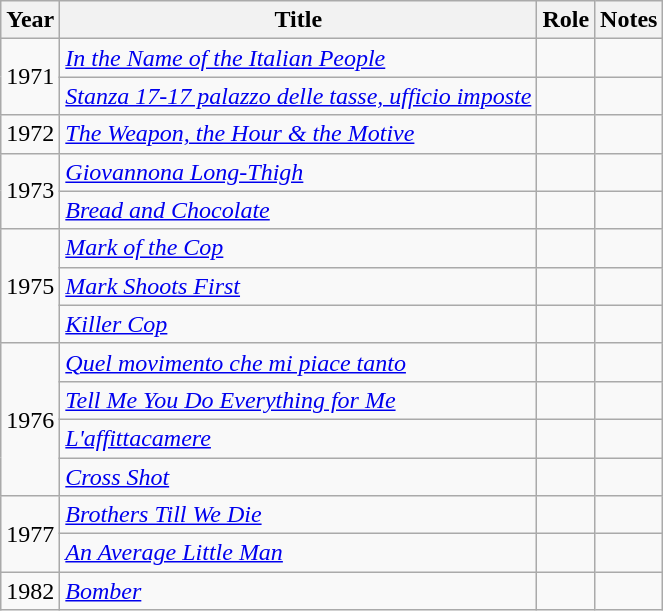<table class="wikitable sortable">
<tr>
<th>Year</th>
<th>Title</th>
<th>Role</th>
<th class="unsortable">Notes</th>
</tr>
<tr>
<td rowspan=2>1971</td>
<td><em><a href='#'>In the Name of the Italian People</a></em></td>
<td></td>
<td></td>
</tr>
<tr>
<td><em><a href='#'>Stanza 17-17 palazzo delle tasse, ufficio imposte</a></em></td>
<td></td>
<td></td>
</tr>
<tr>
<td>1972</td>
<td><em><a href='#'>The Weapon, the Hour & the Motive</a></em></td>
<td></td>
<td></td>
</tr>
<tr>
<td rowspan=2>1973</td>
<td><em><a href='#'>Giovannona Long-Thigh</a></em></td>
<td></td>
<td></td>
</tr>
<tr>
<td><em><a href='#'>Bread and Chocolate</a></em></td>
<td></td>
<td></td>
</tr>
<tr>
<td rowspan=3>1975</td>
<td><em><a href='#'>Mark of the Cop</a></em></td>
<td></td>
<td></td>
</tr>
<tr>
<td><em><a href='#'>Mark Shoots First</a></em></td>
<td></td>
<td></td>
</tr>
<tr>
<td><em><a href='#'>Killer Cop</a></em></td>
<td></td>
<td></td>
</tr>
<tr>
<td rowspan=4>1976</td>
<td><em><a href='#'>Quel movimento che mi piace tanto</a></em></td>
<td></td>
<td></td>
</tr>
<tr>
<td><em><a href='#'>Tell Me You Do Everything for Me</a></em></td>
<td></td>
<td></td>
</tr>
<tr>
<td><em><a href='#'>L'affittacamere</a></em></td>
<td></td>
<td></td>
</tr>
<tr>
<td><em><a href='#'>Cross Shot</a></em></td>
<td></td>
<td></td>
</tr>
<tr>
<td rowspan=2>1977</td>
<td><em><a href='#'>Brothers Till We Die</a></em></td>
<td></td>
<td></td>
</tr>
<tr>
<td><em><a href='#'>An Average Little Man</a></em></td>
<td></td>
<td></td>
</tr>
<tr>
<td>1982</td>
<td><em><a href='#'>Bomber</a></em></td>
<td></td>
<td></td>
</tr>
</table>
